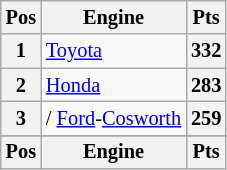<table class="wikitable" style="font-size: 85%;; text-align:center;">
<tr valign="top">
<th valign="middle">Pos</th>
<th valign="middle">Engine</th>
<th valign="middle">Pts</th>
</tr>
<tr>
<th>1</th>
<td align="left"> <a href='#'>Toyota</a></td>
<th>332</th>
</tr>
<tr>
<th>2</th>
<td align="left"> <a href='#'>Honda</a></td>
<th>283</th>
</tr>
<tr>
<th>3</th>
<td align="left"> /  <a href='#'>Ford</a>-<a href='#'>Cosworth</a></td>
<th>259</th>
</tr>
<tr>
</tr>
<tr valign="top">
<th valign="middle">Pos</th>
<th valign="middle">Engine</th>
<th valign="middle">Pts</th>
</tr>
</table>
